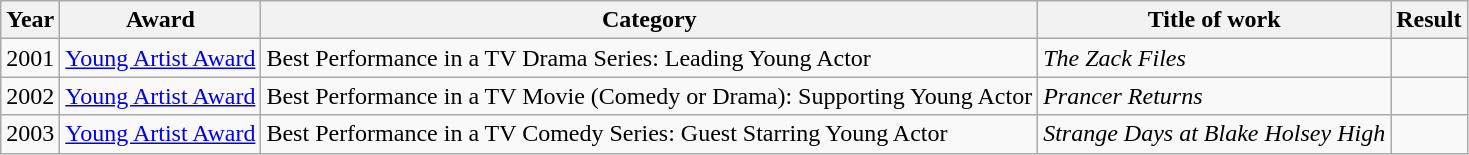<table class="wikitable sortable">
<tr>
<th scope="col">Year</th>
<th scope="col">Award</th>
<th scope="col">Category</th>
<th scope="col">Title of work</th>
<th scope="col">Result</th>
</tr>
<tr>
<td>2001</td>
<td><a href='#'>Young Artist Award</a></td>
<td>Best Performance in a TV Drama Series: Leading Young Actor</td>
<td><em>The Zack Files</em></td>
<td></td>
</tr>
<tr>
<td>2002</td>
<td><a href='#'>Young Artist Award</a></td>
<td>Best Performance in a TV Movie (Comedy or Drama): Supporting Young Actor</td>
<td><em>Prancer Returns</em></td>
<td></td>
</tr>
<tr>
<td>2003</td>
<td><a href='#'>Young Artist Award</a></td>
<td>Best Performance in a TV Comedy Series: Guest Starring Young Actor</td>
<td><em>Strange Days at Blake Holsey High</em></td>
<td></td>
</tr>
</table>
